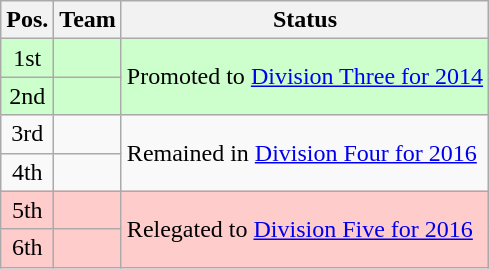<table class="wikitable">
<tr>
<th>Pos.</th>
<th>Team</th>
<th>Status</th>
</tr>
<tr style="background:#cfc">
<td align="center">1st</td>
<td></td>
<td rowspan=2>Promoted to <a href='#'>Division Three for 2014</a></td>
</tr>
<tr style="background:#cfc">
<td align="center">2nd</td>
<td></td>
</tr>
<tr>
<td align="center">3rd</td>
<td></td>
<td rowspan=2>Remained in <a href='#'>Division Four for 2016</a></td>
</tr>
<tr>
<td align="center">4th</td>
<td></td>
</tr>
<tr style="background:#fcc">
<td align="center">5th</td>
<td></td>
<td rowspan=2>Relegated to <a href='#'>Division Five for 2016</a></td>
</tr>
<tr style="background:#fcc">
<td align="center">6th</td>
<td></td>
</tr>
</table>
